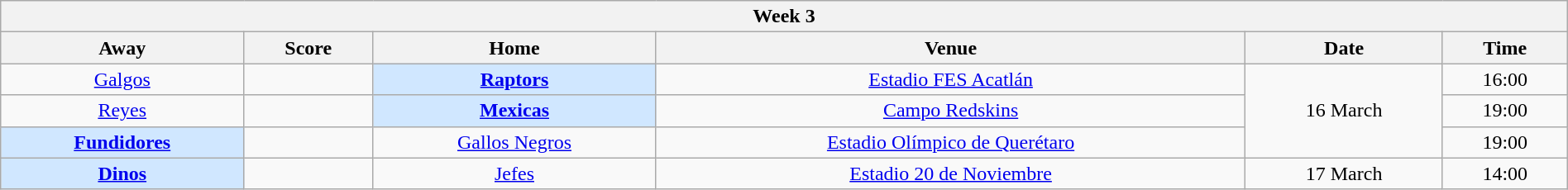<table class="wikitable mw-collapsible mw-collapsed" style="width:100%;">
<tr>
<th colspan="8">Week 3</th>
</tr>
<tr>
<th>Away</th>
<th>Score</th>
<th>Home</th>
<th>Venue</th>
<th>Date</th>
<th>Time</th>
</tr>
<tr align="center">
<td><a href='#'>Galgos</a></td>
<td></td>
<td bgcolor="#D0E7FF"><strong><a href='#'>Raptors</a></strong></td>
<td><a href='#'>Estadio FES Acatlán</a></td>
<td rowspan=3>16 March</td>
<td>16:00</td>
</tr>
<tr align="center">
<td><a href='#'>Reyes</a></td>
<td></td>
<td bgcolor="#D0E7FF"><strong><a href='#'>Mexicas</a></strong></td>
<td><a href='#'>Campo Redskins</a></td>
<td>19:00</td>
</tr>
<tr align="center">
<td bgcolor="#D0E7FF"><strong><a href='#'>Fundidores</a></strong></td>
<td></td>
<td><a href='#'>Gallos Negros</a></td>
<td><a href='#'>Estadio Olímpico de Querétaro</a></td>
<td>19:00</td>
</tr>
<tr align="center">
<td bgcolor="#D0E7FF"><strong><a href='#'>Dinos</a></strong></td>
<td></td>
<td><a href='#'>Jefes</a></td>
<td><a href='#'>Estadio 20 de Noviembre</a></td>
<td>17 March</td>
<td>14:00</td>
</tr>
</table>
